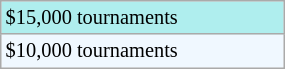<table class="wikitable"  style="font-size:85%; width:15%;">
<tr style="background:#afeeee;">
<td>$15,000 tournaments</td>
</tr>
<tr style="background:#f0f8ff;">
<td>$10,000 tournaments</td>
</tr>
</table>
